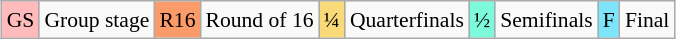<table class="wikitable" style="margin:0.5em auto; font-size:90%; line-height:1.25em;">
<tr>
<td style="background-color:#FFBBBB; text-align:center;">GS</td>
<td>Group stage</td>
<td style="background-color:#FC9B6A; text-align:center;">R16</td>
<td>Round of 16</td>
<td style="background-color:#FAD978; text-align:center;">¼</td>
<td>Quarterfinals</td>
<td style="background-color:#7DFADB; text-align:center;">½</td>
<td>Semifinals</td>
<td style="background-color:#7DE5FA; text-align:center;">F</td>
<td>Final</td>
</tr>
</table>
